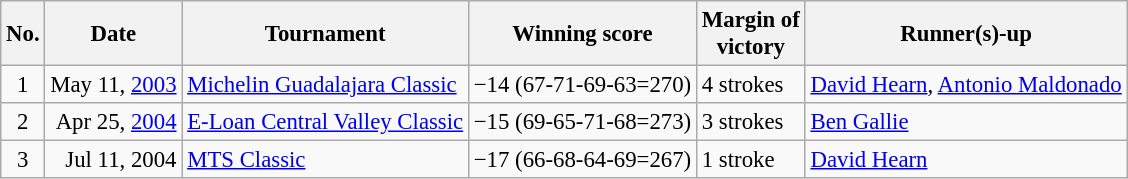<table class="wikitable" style="font-size:95%;">
<tr>
<th>No.</th>
<th>Date</th>
<th>Tournament</th>
<th>Winning score</th>
<th>Margin of<br>victory</th>
<th>Runner(s)-up</th>
</tr>
<tr>
<td align=center>1</td>
<td align=right>May 11, <a href='#'>2003</a></td>
<td><a href='#'>Michelin Guadalajara Classic</a></td>
<td>−14 (67-71-69-63=270)</td>
<td>4 strokes</td>
<td> <a href='#'>David Hearn</a>,  <a href='#'>Antonio Maldonado</a></td>
</tr>
<tr>
<td align=center>2</td>
<td align=right>Apr 25, <a href='#'>2004</a></td>
<td><a href='#'>E-Loan Central Valley Classic</a></td>
<td>−15 (69-65-71-68=273)</td>
<td>3 strokes</td>
<td> <a href='#'>Ben Gallie</a></td>
</tr>
<tr>
<td align=center>3</td>
<td align=right>Jul 11, 2004</td>
<td><a href='#'>MTS Classic</a></td>
<td>−17 (66-68-64-69=267)</td>
<td>1 stroke</td>
<td> <a href='#'>David Hearn</a></td>
</tr>
</table>
